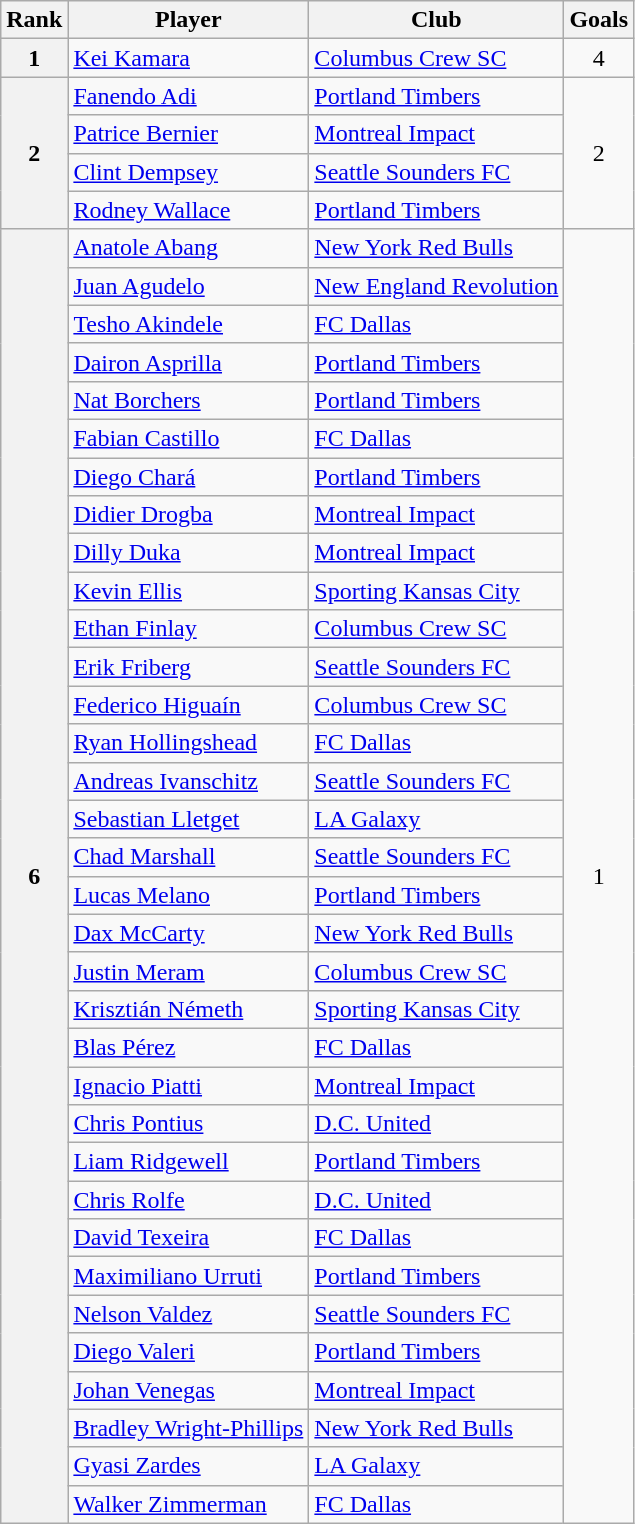<table class="wikitable" style="text-align:center">
<tr>
<th>Rank</th>
<th>Player</th>
<th>Club</th>
<th>Goals </th>
</tr>
<tr>
<th rowspan="1">1</th>
<td align="left"> <a href='#'>Kei Kamara</a></td>
<td align="left"><a href='#'>Columbus Crew SC</a></td>
<td rowspan="1">4</td>
</tr>
<tr>
<th rowspan="4">2</th>
<td align="left"> <a href='#'>Fanendo Adi</a></td>
<td align="left"><a href='#'>Portland Timbers</a></td>
<td rowspan="4">2</td>
</tr>
<tr>
<td align="left"> <a href='#'>Patrice Bernier</a></td>
<td align="left"><a href='#'>Montreal Impact</a></td>
</tr>
<tr>
<td align="left"> <a href='#'>Clint Dempsey</a></td>
<td align="left"><a href='#'>Seattle Sounders FC</a></td>
</tr>
<tr>
<td align="left"> <a href='#'>Rodney Wallace</a></td>
<td align="left"><a href='#'>Portland Timbers</a></td>
</tr>
<tr>
<th rowspan="34">6</th>
<td align="left"> <a href='#'>Anatole Abang</a></td>
<td align="left"><a href='#'>New York Red Bulls</a></td>
<td rowspan="34">1</td>
</tr>
<tr>
<td align="left"> <a href='#'>Juan Agudelo</a></td>
<td align="left"><a href='#'>New England Revolution</a></td>
</tr>
<tr>
<td align="left"> <a href='#'>Tesho Akindele</a></td>
<td align="left"><a href='#'>FC Dallas</a></td>
</tr>
<tr>
<td align="left"> <a href='#'>Dairon Asprilla</a></td>
<td align="left"><a href='#'>Portland Timbers</a></td>
</tr>
<tr>
<td align="left"> <a href='#'>Nat Borchers</a></td>
<td align="left"><a href='#'>Portland Timbers</a></td>
</tr>
<tr>
<td align="left"> <a href='#'>Fabian Castillo</a></td>
<td align="left"><a href='#'>FC Dallas</a></td>
</tr>
<tr>
<td align="left"> <a href='#'>Diego Chará</a></td>
<td align="left"><a href='#'>Portland Timbers</a></td>
</tr>
<tr>
<td align="left"> <a href='#'>Didier Drogba</a></td>
<td align="left"><a href='#'>Montreal Impact</a></td>
</tr>
<tr>
<td align="left"> <a href='#'>Dilly Duka</a></td>
<td align="left"><a href='#'>Montreal Impact</a></td>
</tr>
<tr>
<td align="left"> <a href='#'>Kevin Ellis</a></td>
<td align="left"><a href='#'>Sporting Kansas City</a></td>
</tr>
<tr>
<td align="left"> <a href='#'>Ethan Finlay</a></td>
<td align="left"><a href='#'>Columbus Crew SC</a></td>
</tr>
<tr>
<td align="left"> <a href='#'>Erik Friberg</a></td>
<td align="left"><a href='#'>Seattle Sounders FC</a></td>
</tr>
<tr>
<td align="left"> <a href='#'>Federico Higuaín</a></td>
<td align="left"><a href='#'>Columbus Crew SC</a></td>
</tr>
<tr>
<td align="left"> <a href='#'>Ryan Hollingshead</a></td>
<td align="left"><a href='#'>FC Dallas</a></td>
</tr>
<tr>
<td align="left"> <a href='#'>Andreas Ivanschitz</a></td>
<td align="left"><a href='#'>Seattle Sounders FC</a></td>
</tr>
<tr>
<td align="left"> <a href='#'>Sebastian Lletget</a></td>
<td align="left"><a href='#'>LA Galaxy</a></td>
</tr>
<tr>
<td align="left"> <a href='#'>Chad Marshall</a></td>
<td align="left"><a href='#'>Seattle Sounders FC</a></td>
</tr>
<tr>
<td align="left"> <a href='#'>Lucas Melano</a></td>
<td align="left"><a href='#'>Portland Timbers</a></td>
</tr>
<tr>
<td align="left"> <a href='#'>Dax McCarty</a></td>
<td align="left"><a href='#'>New York Red Bulls</a></td>
</tr>
<tr>
<td align="left"> <a href='#'>Justin Meram</a></td>
<td align="left"><a href='#'>Columbus Crew SC</a></td>
</tr>
<tr>
<td align="left"> <a href='#'>Krisztián Németh</a></td>
<td align="left"><a href='#'>Sporting Kansas City</a></td>
</tr>
<tr>
<td align="left"> <a href='#'>Blas Pérez</a></td>
<td align="left"><a href='#'>FC Dallas</a></td>
</tr>
<tr>
<td align="left"> <a href='#'>Ignacio Piatti</a></td>
<td align="left"><a href='#'>Montreal Impact</a></td>
</tr>
<tr>
<td align="left"> <a href='#'>Chris Pontius</a></td>
<td align="left"><a href='#'>D.C. United</a></td>
</tr>
<tr>
<td align="left"> <a href='#'>Liam Ridgewell</a></td>
<td align="left"><a href='#'>Portland Timbers</a></td>
</tr>
<tr>
<td align="left"> <a href='#'>Chris Rolfe</a></td>
<td align="left"><a href='#'>D.C. United</a></td>
</tr>
<tr>
<td align="left"> <a href='#'>David Texeira</a></td>
<td align="left"><a href='#'>FC Dallas</a></td>
</tr>
<tr>
<td align="left"> <a href='#'>Maximiliano Urruti</a></td>
<td align="left"><a href='#'>Portland Timbers</a></td>
</tr>
<tr>
<td align="left"> <a href='#'>Nelson Valdez</a></td>
<td align="left"><a href='#'>Seattle Sounders FC</a></td>
</tr>
<tr>
<td align="left"> <a href='#'>Diego Valeri</a></td>
<td align="left"><a href='#'>Portland Timbers</a></td>
</tr>
<tr>
<td align="left"> <a href='#'>Johan Venegas</a></td>
<td align="left"><a href='#'>Montreal Impact</a></td>
</tr>
<tr>
<td align="left"> <a href='#'>Bradley Wright-Phillips</a></td>
<td align="left"><a href='#'>New York Red Bulls</a></td>
</tr>
<tr>
<td align="left"> <a href='#'>Gyasi Zardes</a></td>
<td align="left"><a href='#'>LA Galaxy</a></td>
</tr>
<tr>
<td align="left"> <a href='#'>Walker Zimmerman</a></td>
<td align="left"><a href='#'>FC Dallas</a></td>
</tr>
</table>
